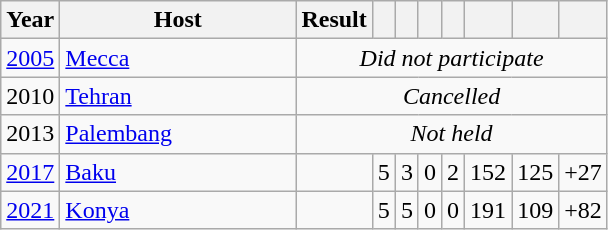<table class=wikitable>
<tr>
<th>Year</th>
<th width=150>Host</th>
<th>Result</th>
<th></th>
<th></th>
<th></th>
<th></th>
<th></th>
<th></th>
<th></th>
</tr>
<tr align=center>
<td><a href='#'>2005</a></td>
<td align=left> <a href='#'>Mecca</a></td>
<td colspan=8><em>Did not participate</em></td>
</tr>
<tr align=center>
<td>2010</td>
<td align=left> <a href='#'>Tehran</a></td>
<td colspan=8><em>Cancelled</em></td>
</tr>
<tr align=center>
<td>2013</td>
<td align=left> <a href='#'>Palembang</a></td>
<td colspan=8><em>Not held</em></td>
</tr>
<tr align=center>
<td><a href='#'>2017</a></td>
<td align=left> <a href='#'>Baku</a></td>
<td></td>
<td>5</td>
<td>3</td>
<td>0</td>
<td>2</td>
<td>152</td>
<td>125</td>
<td>+27</td>
</tr>
<tr align=center>
<td><a href='#'>2021</a></td>
<td align=left> <a href='#'>Konya</a></td>
<td></td>
<td>5</td>
<td>5</td>
<td>0</td>
<td>0</td>
<td>191</td>
<td>109</td>
<td>+82</td>
</tr>
</table>
